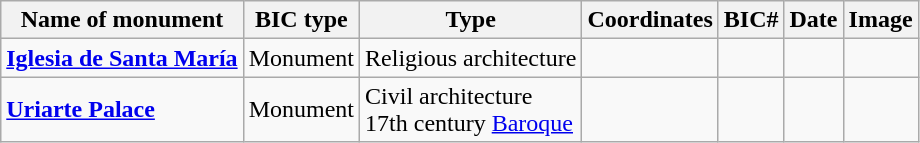<table class="wikitable">
<tr>
<th>Name of monument</th>
<th>BIC type</th>
<th>Type</th>
<th>Coordinates</th>
<th>BIC#</th>
<th>Date</th>
<th>Image</th>
</tr>
<tr>
<td><strong><a href='#'>Iglesia de Santa María</a></strong></td>
<td>Monument</td>
<td>Religious architecture</td>
<td></td>
<td></td>
<td></td>
<td></td>
</tr>
<tr>
<td><strong><a href='#'>Uriarte Palace</a></strong></td>
<td>Monument</td>
<td>Civil architecture<br>17th century <a href='#'>Baroque</a></td>
<td></td>
<td></td>
<td></td>
<td></td>
</tr>
</table>
